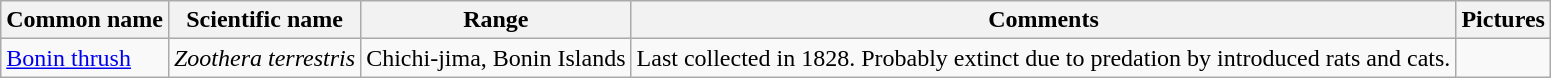<table class="wikitable sortable">
<tr>
<th>Common name</th>
<th>Scientific name</th>
<th>Range</th>
<th class="unsortable">Comments</th>
<th class="unsortable">Pictures</th>
</tr>
<tr>
<td><a href='#'>Bonin thrush</a></td>
<td><em>Zoothera terrestris</em></td>
<td>Chichi-jima, Bonin Islands</td>
<td>Last collected in 1828. Probably extinct due to predation by introduced rats and cats.</td>
<td></td>
</tr>
</table>
